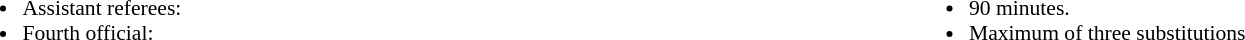<table style="width:100%; font-size:90%">
<tr>
<td style="width:50%; vertical-align:top"><br><ul><li>Assistant referees:</li><li>Fourth official:</li></ul></td>
<td style="width:50%; vertical-align:top"><br><ul><li>90 minutes.</li><li>Maximum of three substitutions</li></ul></td>
</tr>
</table>
